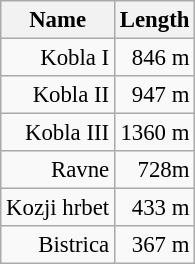<table class="wikitable" style="font-size:95%;">
<tr>
<th>Name</th>
<th>Length</th>
</tr>
<tr align=right>
<td>Kobla I</td>
<td>846 m</td>
</tr>
<tr align=right>
<td>Kobla II</td>
<td>947 m</td>
</tr>
<tr align=right>
<td>Kobla III</td>
<td>1360 m</td>
</tr>
<tr align=right>
<td>Ravne</td>
<td>728m</td>
</tr>
<tr align=right>
<td>Kozji hrbet</td>
<td>433 m</td>
</tr>
<tr align=right>
<td>Bistrica</td>
<td>367 m</td>
</tr>
</table>
